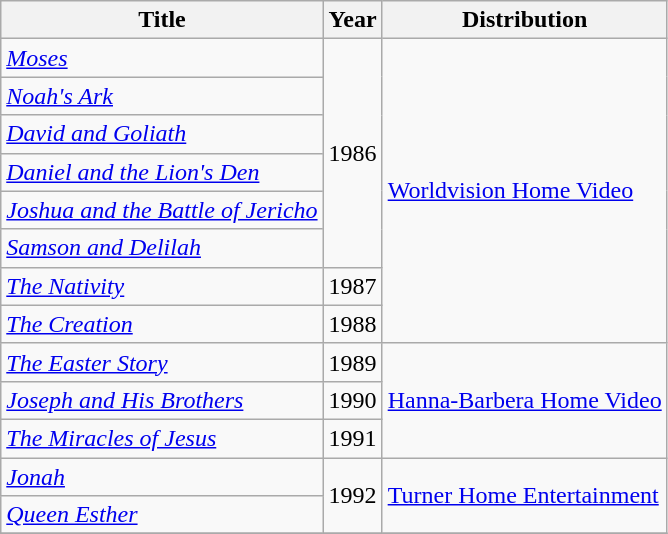<table class="wikitable sortable">
<tr>
<th><strong>Title</strong></th>
<th><strong>Year</strong></th>
<th><strong>Distribution</strong></th>
</tr>
<tr>
<td><em><a href='#'>Moses</a></em></td>
<td rowspan="6">1986</td>
<td rowspan="8"><a href='#'>Worldvision Home Video</a></td>
</tr>
<tr>
<td><em><a href='#'>Noah's Ark</a></em></td>
</tr>
<tr>
<td><em><a href='#'>David and Goliath</a></em></td>
</tr>
<tr>
<td><em><a href='#'>Daniel and the Lion's Den</a></em></td>
</tr>
<tr>
<td><em><a href='#'>Joshua and the Battle of Jericho</a></em></td>
</tr>
<tr>
<td><em><a href='#'>Samson and Delilah</a></em></td>
</tr>
<tr>
<td><em><a href='#'>The Nativity</a></em></td>
<td>1987</td>
</tr>
<tr>
<td><em><a href='#'>The Creation</a></em></td>
<td>1988</td>
</tr>
<tr>
<td><em><a href='#'>The Easter Story</a></em></td>
<td>1989</td>
<td rowspan="3"><a href='#'>Hanna-Barbera Home Video</a></td>
</tr>
<tr>
<td><em><a href='#'>Joseph and His Brothers</a></em></td>
<td>1990</td>
</tr>
<tr>
<td><em><a href='#'>The Miracles of Jesus</a></em></td>
<td>1991</td>
</tr>
<tr>
<td><em><a href='#'>Jonah</a></em></td>
<td rowspan="2">1992</td>
<td rowspan="2"><a href='#'>Turner Home Entertainment</a></td>
</tr>
<tr>
<td><em><a href='#'>Queen Esther</a></em></td>
</tr>
<tr>
</tr>
</table>
